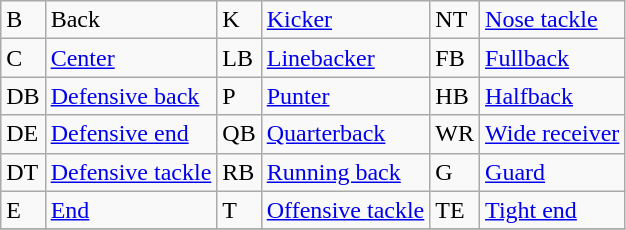<table class="wikitable">
<tr>
<td>B</td>
<td>Back</td>
<td>K</td>
<td><a href='#'>Kicker</a></td>
<td>NT</td>
<td><a href='#'>Nose tackle</a></td>
</tr>
<tr>
<td>C</td>
<td><a href='#'>Center</a></td>
<td>LB</td>
<td><a href='#'>Linebacker</a></td>
<td>FB</td>
<td><a href='#'>Fullback</a></td>
</tr>
<tr>
<td>DB</td>
<td><a href='#'>Defensive back</a></td>
<td>P</td>
<td><a href='#'>Punter</a></td>
<td>HB</td>
<td><a href='#'>Halfback</a></td>
</tr>
<tr>
<td>DE</td>
<td><a href='#'>Defensive end</a></td>
<td>QB</td>
<td><a href='#'>Quarterback</a></td>
<td>WR</td>
<td><a href='#'>Wide receiver</a></td>
</tr>
<tr>
<td>DT</td>
<td><a href='#'>Defensive tackle</a></td>
<td>RB</td>
<td><a href='#'>Running back</a></td>
<td>G</td>
<td><a href='#'>Guard</a></td>
</tr>
<tr>
<td>E</td>
<td><a href='#'>End</a></td>
<td>T</td>
<td><a href='#'>Offensive tackle</a></td>
<td>TE</td>
<td><a href='#'>Tight end</a></td>
</tr>
<tr>
</tr>
</table>
